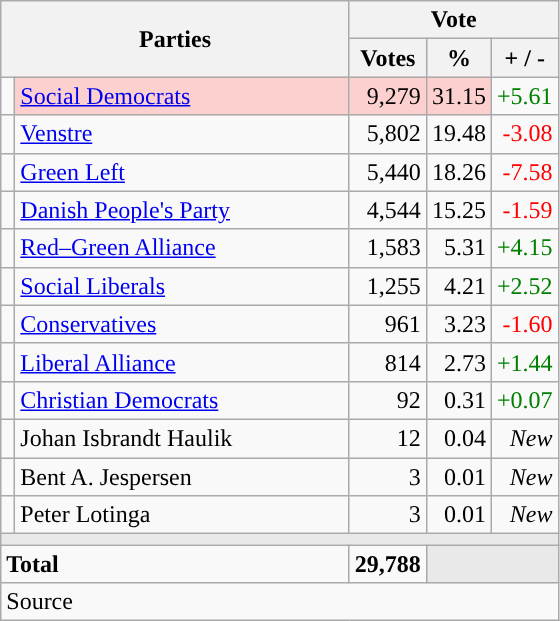<table class="wikitable" style="text-align:right;">
<tr>
<th style="text-align:centre;" rowspan="2" colspan="2" width="225">Parties</th>
<th colspan="3">Vote</th>
</tr>
<tr>
<th width="15">Votes</th>
<th width="15">%</th>
<th width="15">+ / -</th>
</tr>
<tr>
<td width="2" style="color:inherit;background:"></td>
<td bgcolor=#fbd0ce  align="left"><a href='#'>Social Democrats</a></td>
<td bgcolor=#fbd0ce>9,279</td>
<td bgcolor=#fbd0ce>31.15</td>
<td style=color:green;>+5.61</td>
</tr>
<tr>
<td width="2" style="color:inherit;background:"></td>
<td align="left"><a href='#'>Venstre</a></td>
<td>5,802</td>
<td>19.48</td>
<td style=color:red;>-3.08</td>
</tr>
<tr>
<td width="2" style="color:inherit;background:"></td>
<td align="left"><a href='#'>Green Left</a></td>
<td>5,440</td>
<td>18.26</td>
<td style=color:red;>-7.58</td>
</tr>
<tr>
<td width="2" style="color:inherit;background:"></td>
<td align="left"><a href='#'>Danish People's Party</a></td>
<td>4,544</td>
<td>15.25</td>
<td style=color:red;>-1.59</td>
</tr>
<tr>
<td width="2" style="color:inherit;background:"></td>
<td align="left"><a href='#'>Red–Green Alliance</a></td>
<td>1,583</td>
<td>5.31</td>
<td style=color:green;>+4.15</td>
</tr>
<tr>
<td width="2" style="color:inherit;background:"></td>
<td align="left"><a href='#'>Social Liberals</a></td>
<td>1,255</td>
<td>4.21</td>
<td style=color:green;>+2.52</td>
</tr>
<tr>
<td width="2" style="color:inherit;background:"></td>
<td align="left"><a href='#'>Conservatives</a></td>
<td>961</td>
<td>3.23</td>
<td style=color:red;>-1.60</td>
</tr>
<tr>
<td width="2" style="color:inherit;background:"></td>
<td align="left"><a href='#'>Liberal Alliance</a></td>
<td>814</td>
<td>2.73</td>
<td style=color:green;>+1.44</td>
</tr>
<tr>
<td width="2" style="color:inherit;background:"></td>
<td align="left"><a href='#'>Christian Democrats</a></td>
<td>92</td>
<td>0.31</td>
<td style=color:green;>+0.07</td>
</tr>
<tr>
<td width="2" style="color:inherit;background:"></td>
<td align="left">Johan Isbrandt Haulik</td>
<td>12</td>
<td>0.04</td>
<td><em>New</em></td>
</tr>
<tr>
<td width="2" style="color:inherit;background:"></td>
<td align="left">Bent A. Jespersen</td>
<td>3</td>
<td>0.01</td>
<td><em>New</em></td>
</tr>
<tr>
<td width="2" style="color:inherit;background:"></td>
<td align="left">Peter Lotinga</td>
<td>3</td>
<td>0.01</td>
<td><em>New</em></td>
</tr>
<tr>
<td colspan="7" bgcolor="#E9E9E9"></td>
</tr>
<tr>
<td align="left" colspan="2"><strong>Total</strong></td>
<td><strong>29,788</strong></td>
<td bgcolor="#E9E9E9" colspan="2"></td>
</tr>
<tr>
<td align="left" colspan="6">Source</td>
</tr>
</table>
